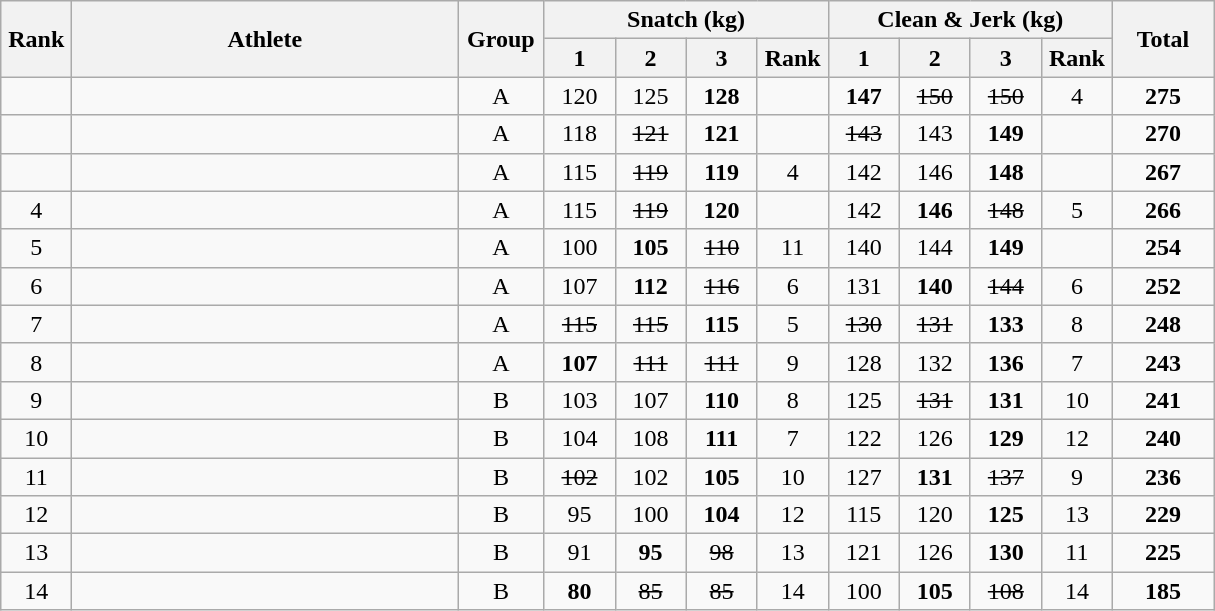<table class = "wikitable" style="text-align:center;">
<tr>
<th rowspan=2 width=40>Rank</th>
<th rowspan=2 width=250>Athlete</th>
<th rowspan=2 width=50>Group</th>
<th colspan=4>Snatch (kg)</th>
<th colspan=4>Clean & Jerk (kg)</th>
<th rowspan=2 width=60>Total</th>
</tr>
<tr>
<th width=40>1</th>
<th width=40>2</th>
<th width=40>3</th>
<th width=40>Rank</th>
<th width=40>1</th>
<th width=40>2</th>
<th width=40>3</th>
<th width=40>Rank</th>
</tr>
<tr>
<td></td>
<td align=left></td>
<td>A</td>
<td>120</td>
<td>125</td>
<td><strong>128</strong></td>
<td></td>
<td><strong>147</strong></td>
<td><s>150</s></td>
<td><s>150</s></td>
<td>4</td>
<td><strong>275</strong></td>
</tr>
<tr>
<td></td>
<td align=left></td>
<td>A</td>
<td>118</td>
<td><s>121</s></td>
<td><strong>121</strong></td>
<td></td>
<td><s>143</s></td>
<td>143</td>
<td><strong>149</strong></td>
<td></td>
<td><strong>270</strong></td>
</tr>
<tr>
<td></td>
<td align=left></td>
<td>A</td>
<td>115</td>
<td><s>119</s></td>
<td><strong>119</strong></td>
<td>4</td>
<td>142</td>
<td>146</td>
<td><strong>148</strong></td>
<td></td>
<td><strong>267</strong></td>
</tr>
<tr>
<td>4</td>
<td align=left></td>
<td>A</td>
<td>115</td>
<td><s>119</s></td>
<td><strong>120</strong></td>
<td></td>
<td>142</td>
<td><strong>146</strong></td>
<td><s>148</s></td>
<td>5</td>
<td><strong>266</strong></td>
</tr>
<tr>
<td>5</td>
<td align=left></td>
<td>A</td>
<td>100</td>
<td><strong>105</strong></td>
<td><s>110</s></td>
<td>11</td>
<td>140</td>
<td>144</td>
<td><strong>149</strong></td>
<td></td>
<td><strong>254</strong></td>
</tr>
<tr>
<td>6</td>
<td align=left></td>
<td>A</td>
<td>107</td>
<td><strong>112</strong></td>
<td><s>116</s></td>
<td>6</td>
<td>131</td>
<td><strong>140</strong></td>
<td><s>144</s></td>
<td>6</td>
<td><strong>252</strong></td>
</tr>
<tr>
<td>7</td>
<td align=left></td>
<td>A</td>
<td><s>115</s></td>
<td><s>115</s></td>
<td><strong>115</strong></td>
<td>5</td>
<td><s>130</s></td>
<td><s>131</s></td>
<td><strong>133</strong></td>
<td>8</td>
<td><strong>248</strong></td>
</tr>
<tr>
<td>8</td>
<td align=left></td>
<td>A</td>
<td><strong>107</strong></td>
<td><s>111</s></td>
<td><s>111</s></td>
<td>9</td>
<td>128</td>
<td>132</td>
<td><strong>136</strong></td>
<td>7</td>
<td><strong>243</strong></td>
</tr>
<tr>
<td>9</td>
<td align=left></td>
<td>B</td>
<td>103</td>
<td>107</td>
<td><strong>110</strong></td>
<td>8</td>
<td>125</td>
<td><s>131</s></td>
<td><strong>131</strong></td>
<td>10</td>
<td><strong>241</strong></td>
</tr>
<tr>
<td>10</td>
<td align=left></td>
<td>B</td>
<td>104</td>
<td>108</td>
<td><strong>111</strong></td>
<td>7</td>
<td>122</td>
<td>126</td>
<td><strong>129</strong></td>
<td>12</td>
<td><strong>240</strong></td>
</tr>
<tr>
<td>11</td>
<td align=left></td>
<td>B</td>
<td><s>102</s></td>
<td>102</td>
<td><strong>105</strong></td>
<td>10</td>
<td>127</td>
<td><strong>131</strong></td>
<td><s>137</s></td>
<td>9</td>
<td><strong>236</strong></td>
</tr>
<tr>
<td>12</td>
<td align=left></td>
<td>B</td>
<td>95</td>
<td>100</td>
<td><strong>104</strong></td>
<td>12</td>
<td>115</td>
<td>120</td>
<td><strong>125</strong></td>
<td>13</td>
<td><strong>229</strong></td>
</tr>
<tr>
<td>13</td>
<td align=left></td>
<td>B</td>
<td>91</td>
<td><strong>95</strong></td>
<td><s>98</s></td>
<td>13</td>
<td>121</td>
<td>126</td>
<td><strong>130</strong></td>
<td>11</td>
<td><strong>225</strong></td>
</tr>
<tr>
<td>14</td>
<td align=left></td>
<td>B</td>
<td><strong>80</strong></td>
<td><s>85</s></td>
<td><s>85</s></td>
<td>14</td>
<td>100</td>
<td><strong>105</strong></td>
<td><s>108</s></td>
<td>14</td>
<td><strong>185</strong></td>
</tr>
</table>
